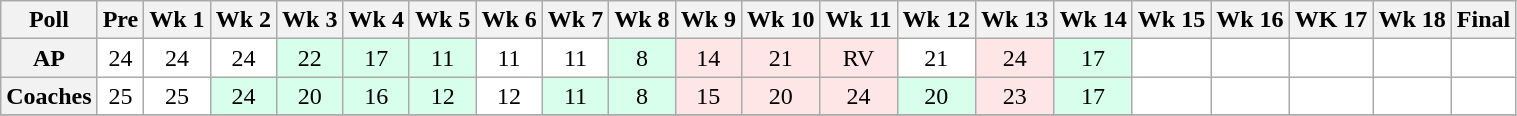<table class="wikitable" style="white-space:nowrap;">
<tr>
<th>Poll</th>
<th>Pre</th>
<th>Wk 1</th>
<th>Wk 2</th>
<th>Wk 3</th>
<th>Wk 4</th>
<th>Wk 5</th>
<th>Wk 6</th>
<th>Wk 7</th>
<th>Wk 8</th>
<th>Wk 9</th>
<th>Wk 10</th>
<th>Wk 11</th>
<th>Wk 12</th>
<th>Wk 13</th>
<th>Wk 14</th>
<th>Wk 15</th>
<th>Wk 16</th>
<th>WK 17</th>
<th>Wk 18</th>
<th>Final</th>
</tr>
<tr style="text-align:center;">
<th>AP</th>
<td style="background:#FFF;">24</td>
<td style="background:#FFF;">24</td>
<td style="background:#FFF;">24</td>
<td style="background:#D8FFEB;">22</td>
<td style="background:#D8FFEB;">17</td>
<td style="background:#D8FFEB;">11</td>
<td style="background:#FFF;">11</td>
<td style="background:#FFF;">11</td>
<td style="background:#D8FFEB;">8</td>
<td style="background:#FFE6E6;">14</td>
<td style="background:#FFE6E6;">21</td>
<td style="background:#FFE6E6;">RV</td>
<td style="background:#FFF;">21</td>
<td style="background:#FFE6E6;">24</td>
<td style="background:#D8FFEB;">17</td>
<td style="background:#FFF;"></td>
<td style="background:#FFF;"></td>
<td style="background:#FFF;"></td>
<td style="background:#FFF;"></td>
<td style="background:#FFF;"></td>
</tr>
<tr style="text-align:center;">
<th>Coaches</th>
<td style="background:#FFF;">25</td>
<td style="background:#FFF;">25</td>
<td style="background:#D8FFEB;">24</td>
<td style="background:#D8FFEB;">20</td>
<td style="background:#D8FFEB;">16</td>
<td style="background:#D8FFEB;">12</td>
<td style="background:#FFF;">12</td>
<td style="background:#D8FFEB;">11</td>
<td style="background:#D8FFEB;">8</td>
<td style="background:#FFE6E6;">15</td>
<td style="background:#FFE6E6;">20</td>
<td style="background:#FFE6E6;">24</td>
<td style="background:#D8FFEB;">20</td>
<td style="background:#FFE6E6;">23</td>
<td style="background:#D8FFEB;">17</td>
<td style="background:#FFF;"></td>
<td style="background:#FFF;"></td>
<td style="background:#FFF;"></td>
<td style="background:#FFF;"></td>
<td style="background:#FFF;"></td>
</tr>
<tr style="text-align:center;">
</tr>
</table>
